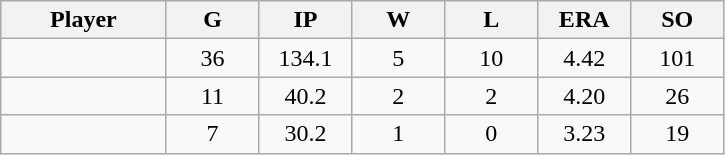<table class="wikitable sortable">
<tr>
<th bgcolor="#DDDDFF" width="16%">Player</th>
<th bgcolor="#DDDDFF" width="9%">G</th>
<th bgcolor="#DDDDFF" width="9%">IP</th>
<th bgcolor="#DDDDFF" width="9%">W</th>
<th bgcolor="#DDDDFF" width="9%">L</th>
<th bgcolor="#DDDDFF" width="9%">ERA</th>
<th bgcolor="#DDDDFF" width="9%">SO</th>
</tr>
<tr align="center">
<td></td>
<td>36</td>
<td>134.1</td>
<td>5</td>
<td>10</td>
<td>4.42</td>
<td>101</td>
</tr>
<tr align="center">
<td></td>
<td>11</td>
<td>40.2</td>
<td>2</td>
<td>2</td>
<td>4.20</td>
<td>26</td>
</tr>
<tr align="center">
<td></td>
<td>7</td>
<td>30.2</td>
<td>1</td>
<td>0</td>
<td>3.23</td>
<td>19</td>
</tr>
</table>
